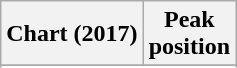<table class="wikitable plainrowheaders sortable" style="text-align:center;">
<tr>
<th>Chart (2017)</th>
<th>Peak<br>position</th>
</tr>
<tr>
</tr>
<tr>
</tr>
<tr>
</tr>
</table>
